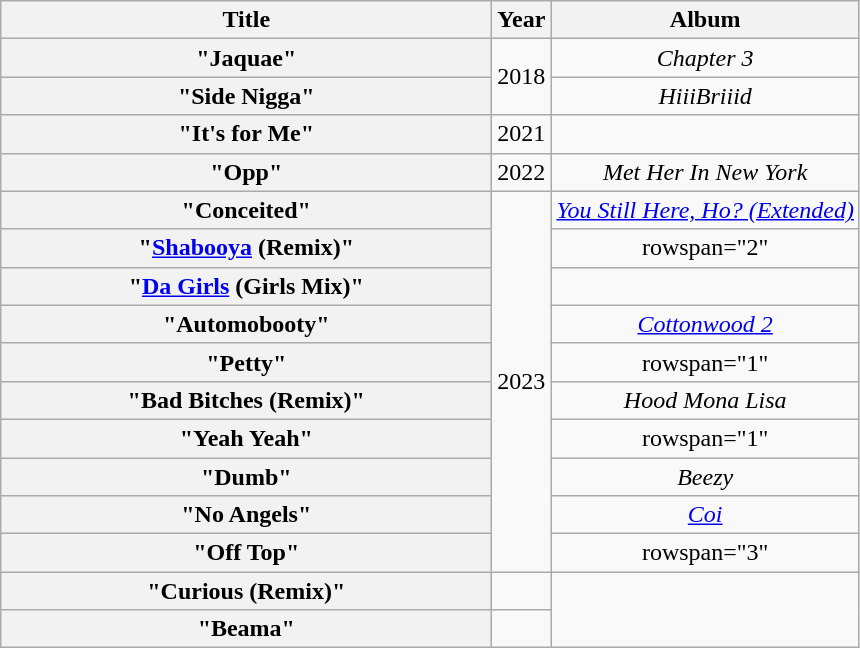<table class="wikitable plainrowheaders" style="text-align:center;">
<tr>
<th scope="col" style="width:20em;">Title</th>
<th scope="col">Year</th>
<th scope="col">Album</th>
</tr>
<tr>
<th scope="row">"Jaquae" <br></th>
<td rowspan="2">2018</td>
<td><em>Chapter 3</em></td>
</tr>
<tr>
<th scope="row">"Side Nigga" <br></th>
<td><em>HiiiBriiid</em></td>
</tr>
<tr>
<th scope="row">"It's for Me"<br></th>
<td>2021</td>
<td></td>
</tr>
<tr>
<th scope="row">"Opp" <br></th>
<td>2022</td>
<td><em>Met Her In New York</em></td>
</tr>
<tr>
<th scope="row">"Conceited"<br></th>
<td rowspan="10">2023</td>
<td><em><a href='#'>You Still Here, Ho? (Extended)</a></em></td>
</tr>
<tr>
<th scope="row">"<a href='#'>Shabooya</a> (Remix)"<br></th>
<td>rowspan="2" </td>
</tr>
<tr>
<th scope="row">"<a href='#'>Da Girls</a> (Girls Mix)"<br></th>
</tr>
<tr>
<th scope="row">"Automobooty" <br></th>
<td><em><a href='#'>Cottonwood 2</a></em></td>
</tr>
<tr>
<th scope="row">"Petty" <br></th>
<td>rowspan="1" </td>
</tr>
<tr>
<th scope="row">"Bad Bitches (Remix)" <br></th>
<td><em>Hood Mona Lisa</em></td>
</tr>
<tr>
<th scope="row">"Yeah Yeah" <br></th>
<td>rowspan="1" </td>
</tr>
<tr>
<th scope="row">"Dumb" <br></th>
<td><em>Beezy</em></td>
</tr>
<tr>
<th scope="row">"No Angels" <br></th>
<td><em><a href='#'>Coi</a></em></td>
</tr>
<tr>
<th scope="row">"Off Top" <br></th>
<td>rowspan="3" </td>
</tr>
<tr>
<th scope="row">"Curious (Remix)" <br></th>
<td></td>
</tr>
<tr>
<th scope="row">"Beama" <br></th>
<td></td>
</tr>
</table>
